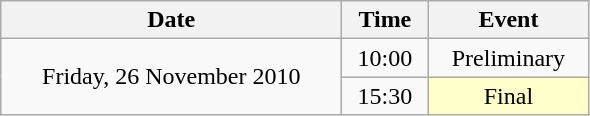<table class = "wikitable" style="text-align:center;">
<tr>
<th width=220>Date</th>
<th width=50>Time</th>
<th width=100>Event</th>
</tr>
<tr>
<td rowspan=2>Friday, 26 November 2010</td>
<td>10:00</td>
<td>Preliminary</td>
</tr>
<tr>
<td>15:30</td>
<td bgcolor=ffffcc>Final</td>
</tr>
</table>
